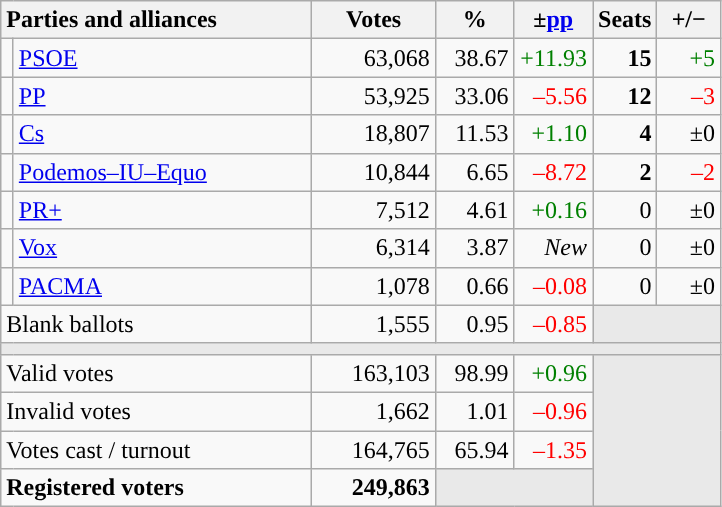<table class="wikitable" style="text-align:right;">
<tr>
<th style="text-align:left;" colspan="2" width="200">Parties and alliances</th>
<th width="75">Votes</th>
<th width="45">%</th>
<th width="45">±<a href='#'>pp</a></th>
<th width="35">Seats</th>
<th width="35">+/−</th>
</tr>
<tr>
<td width="1" style="color:inherit;background:"></td>
<td align="left"><a href='#'>PSOE</a></td>
<td>63,068</td>
<td>38.67</td>
<td style="color:green;">+11.93</td>
<td><strong>15</strong></td>
<td style="color:green;">+5</td>
</tr>
<tr>
<td style="color:inherit;background:"></td>
<td align="left"><a href='#'>PP</a></td>
<td>53,925</td>
<td>33.06</td>
<td style="color:red;">–5.56</td>
<td><strong>12</strong></td>
<td style="color:red;">–3</td>
</tr>
<tr>
<td style="color:inherit;background:"></td>
<td align="left"><a href='#'>Cs</a></td>
<td>18,807</td>
<td>11.53</td>
<td style="color:green;">+1.10</td>
<td><strong>4</strong></td>
<td>±0</td>
</tr>
<tr>
<td style="color:inherit;background:"></td>
<td align="left"><a href='#'>Podemos–IU–Equo</a></td>
<td>10,844</td>
<td>6.65</td>
<td style="color:red;">–8.72</td>
<td><strong>2</strong></td>
<td style="color:red;">–2</td>
</tr>
<tr>
<td style="color:inherit;background:"></td>
<td align="left"><a href='#'>PR+</a></td>
<td>7,512</td>
<td>4.61</td>
<td style="color:green;">+0.16</td>
<td>0</td>
<td>±0</td>
</tr>
<tr>
<td style="color:inherit;background:"></td>
<td align="left"><a href='#'>Vox</a></td>
<td>6,314</td>
<td>3.87</td>
<td><em>New</em></td>
<td>0</td>
<td>±0</td>
</tr>
<tr>
<td style="color:inherit;background:"></td>
<td align="left"><a href='#'>PACMA</a></td>
<td>1,078</td>
<td>0.66</td>
<td style="color:red;">–0.08</td>
<td>0</td>
<td>±0</td>
</tr>
<tr>
<td align="left" colspan="2">Blank ballots</td>
<td>1,555</td>
<td>0.95</td>
<td style="color:red;">–0.85</td>
<td bgcolor="#E9E9E9" colspan="2"></td>
</tr>
<tr>
<td colspan="7" bgcolor="#E9E9E9"></td>
</tr>
<tr>
<td align="left" colspan="2">Valid votes</td>
<td>163,103</td>
<td>98.99</td>
<td style="color:green;">+0.96</td>
<td bgcolor="#E9E9E9" colspan="2" rowspan="4"></td>
</tr>
<tr>
<td align="left" colspan="2">Invalid votes</td>
<td>1,662</td>
<td>1.01</td>
<td style="color:red;">–0.96</td>
</tr>
<tr>
<td align="left" colspan="2">Votes cast / turnout</td>
<td>164,765</td>
<td>65.94</td>
<td style="color:red;">–1.35</td>
</tr>
<tr style="font-weight:bold;">
<td align="left" colspan="2">Registered voters</td>
<td>249,863</td>
<td bgcolor="#E9E9E9" colspan="2"></td>
</tr>
</table>
